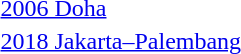<table>
<tr>
<td><a href='#'>2006 Doha</a></td>
<td></td>
<td></td>
<td></td>
</tr>
<tr>
<td><a href='#'>2018 Jakarta–Palembang</a></td>
<td></td>
<td></td>
<td></td>
</tr>
</table>
